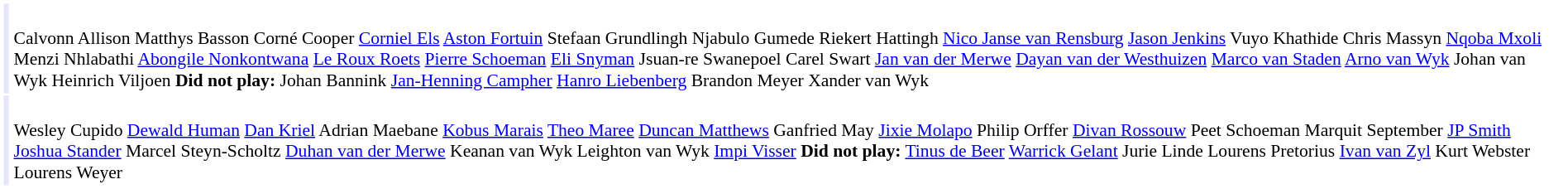<table cellpadding="2" style="border: 1px solid white; font-size:90%;">
<tr>
<td colspan="2" align="right" bgcolor="lavender"></td>
<td align="left"><br>Calvonn Allison
 Matthys Basson
 Corné Cooper
 <a href='#'>Corniel Els</a>
 <a href='#'>Aston Fortuin</a>
 Stefaan Grundlingh
 Njabulo Gumede
 Riekert Hattingh
 <a href='#'>Nico Janse van Rensburg</a>
 <a href='#'>Jason Jenkins</a>
 Vuyo Khathide
 Chris Massyn
 <a href='#'>Nqoba Mxoli</a>
 Menzi Nhlabathi
 <a href='#'>Abongile Nonkontwana</a>
 <a href='#'>Le Roux Roets</a>
 <a href='#'>Pierre Schoeman</a>
 <a href='#'>Eli Snyman</a>
 Jsuan-re Swanepoel
 Carel Swart
 <a href='#'>Jan van der Merwe</a>
 <a href='#'>Dayan van der Westhuizen</a>
 <a href='#'>Marco van Staden</a>
 <a href='#'>Arno van Wyk</a>
 Johan van Wyk
 Heinrich Viljoen
 <strong>Did not play:</strong>
 Johan Bannink
 <a href='#'>Jan-Henning Campher</a>
 <a href='#'>Hanro Liebenberg</a>
 Brandon Meyer
 Xander van Wyk</td>
</tr>
<tr>
<td colspan="2" align="right" bgcolor="lavender"></td>
<td align="left"><br>Wesley Cupido
 <a href='#'>Dewald Human</a>
 <a href='#'>Dan Kriel</a>
 Adrian Maebane
 <a href='#'>Kobus Marais</a>
 <a href='#'>Theo Maree</a>
 <a href='#'>Duncan Matthews</a>
 Ganfried May
 <a href='#'>Jixie Molapo</a>
 Philip Orffer
 <a href='#'>Divan Rossouw</a>
 Peet Schoeman
 Marquit September
 <a href='#'>JP Smith</a>
 <a href='#'>Joshua Stander</a>
 Marcel Steyn-Scholtz
 <a href='#'>Duhan van der Merwe</a>
 Keanan van Wyk
 Leighton van Wyk
 <a href='#'>Impi Visser</a>
 <strong>Did not play:</strong>
 <a href='#'>Tinus de Beer</a>
 <a href='#'>Warrick Gelant</a>
 Jurie Linde
 Lourens Pretorius
 <a href='#'>Ivan van Zyl</a>
 Kurt Webster
 Lourens Weyer</td>
</tr>
</table>
